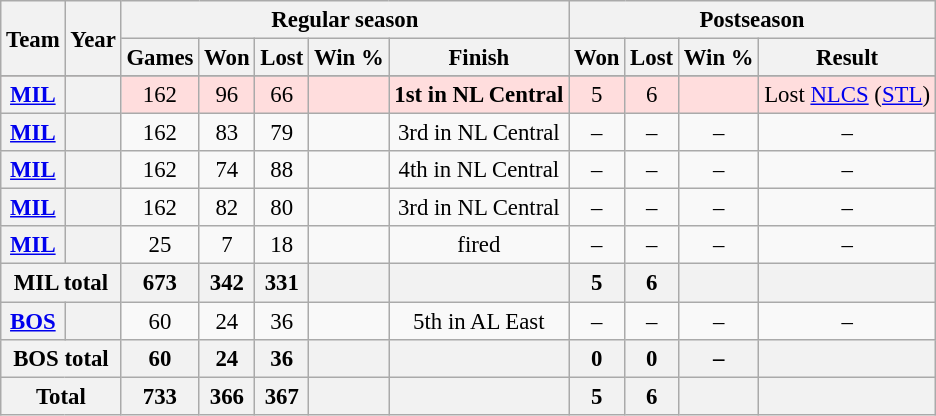<table class="wikitable" style="font-size: 95%; text-align:center;">
<tr>
<th rowspan="2">Team</th>
<th rowspan="2">Year</th>
<th colspan="5">Regular season</th>
<th colspan="4">Postseason</th>
</tr>
<tr>
<th>Games</th>
<th>Won</th>
<th>Lost</th>
<th>Win %</th>
<th>Finish</th>
<th>Won</th>
<th>Lost</th>
<th>Win %</th>
<th>Result</th>
</tr>
<tr>
</tr>
<tr style="background:#fdd">
<th><a href='#'>MIL</a></th>
<th></th>
<td>162</td>
<td>96</td>
<td>66</td>
<td></td>
<td><strong>1st in NL Central</strong></td>
<td>5</td>
<td>6</td>
<td></td>
<td>Lost <a href='#'>NLCS</a> (<a href='#'>STL</a>)</td>
</tr>
<tr>
<th><a href='#'>MIL</a></th>
<th></th>
<td>162</td>
<td>83</td>
<td>79</td>
<td></td>
<td>3rd in NL Central</td>
<td>–</td>
<td>–</td>
<td>–</td>
<td>–</td>
</tr>
<tr>
<th><a href='#'>MIL</a></th>
<th></th>
<td>162</td>
<td>74</td>
<td>88</td>
<td></td>
<td>4th in NL Central</td>
<td>–</td>
<td>–</td>
<td>–</td>
<td>–</td>
</tr>
<tr>
<th><a href='#'>MIL</a></th>
<th></th>
<td>162</td>
<td>82</td>
<td>80</td>
<td></td>
<td>3rd in NL Central</td>
<td>–</td>
<td>–</td>
<td>–</td>
<td>–</td>
</tr>
<tr>
<th><a href='#'>MIL</a></th>
<th></th>
<td>25</td>
<td>7</td>
<td>18</td>
<td></td>
<td>fired</td>
<td>–</td>
<td>–</td>
<td>–</td>
<td>–</td>
</tr>
<tr>
<th colspan="2">MIL total</th>
<th>673</th>
<th>342</th>
<th>331</th>
<th></th>
<th></th>
<th>5</th>
<th>6</th>
<th></th>
<th></th>
</tr>
<tr>
<th><a href='#'>BOS</a></th>
<th></th>
<td>60</td>
<td>24</td>
<td>36</td>
<td></td>
<td>5th in AL East</td>
<td>–</td>
<td>–</td>
<td>–</td>
<td>–</td>
</tr>
<tr>
<th colspan="2">BOS total</th>
<th>60</th>
<th>24</th>
<th>36</th>
<th></th>
<th></th>
<th>0</th>
<th>0</th>
<th>–</th>
<th></th>
</tr>
<tr>
<th colspan="2">Total</th>
<th>733</th>
<th>366</th>
<th>367</th>
<th></th>
<th></th>
<th>5</th>
<th>6</th>
<th></th>
<th></th>
</tr>
</table>
